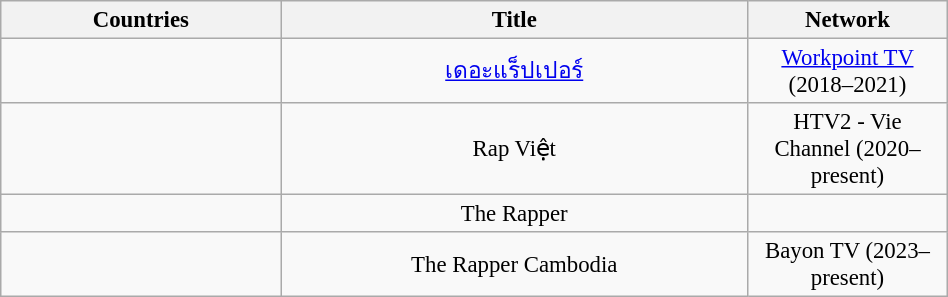<table class="wikitable" style="text-align:center; font-size:95%; line-height:18px; width:50%;">
<tr>
<th width="15%">Countries</th>
<th width="25%">Title</th>
<th width="10%">Network</th>
</tr>
<tr>
<td align="left"><strong></strong></td>
<td><a href='#'>เดอะแร็ปเปอร์</a></td>
<td><a href='#'>Workpoint TV</a> (2018–2021)</td>
</tr>
<tr>
<td align="left"><strong></strong></td>
<td>Rap Việt</td>
<td>HTV2 - Vie Channel (2020–present)</td>
</tr>
<tr>
<td align="left"><strong></strong></td>
<td>The Rapper</td>
<td></td>
</tr>
<tr>
<td align="left"><strong></strong></td>
<td>The Rapper Cambodia</td>
<td>Bayon TV (2023–present)</td>
</tr>
</table>
